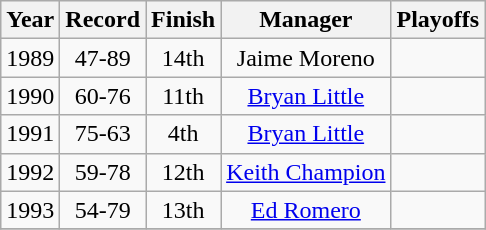<table class="wikitable">
<tr style="background: #F2F2F2;">
<th>Year</th>
<th>Record</th>
<th>Finish</th>
<th>Manager</th>
<th>Playoffs</th>
</tr>
<tr align=center>
<td>1989</td>
<td>47-89</td>
<td>14th</td>
<td>Jaime Moreno</td>
<td></td>
</tr>
<tr align=center>
<td>1990</td>
<td>60-76</td>
<td>11th</td>
<td><a href='#'>Bryan Little</a></td>
<td></td>
</tr>
<tr align=center>
<td>1991</td>
<td>75-63</td>
<td>4th</td>
<td><a href='#'>Bryan Little</a></td>
<td></td>
</tr>
<tr align=center>
<td>1992</td>
<td>59-78</td>
<td>12th</td>
<td><a href='#'>Keith Champion</a></td>
<td></td>
</tr>
<tr align=center>
<td>1993</td>
<td>54-79</td>
<td>13th</td>
<td><a href='#'>Ed Romero</a></td>
<td></td>
</tr>
<tr align=center>
</tr>
</table>
